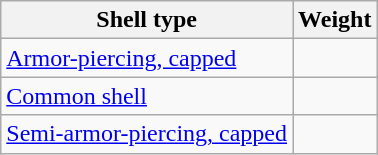<table class="wikitable" border="1">
<tr>
<th>Shell type</th>
<th>Weight</th>
</tr>
<tr>
<td><a href='#'>Armor-piercing, capped</a></td>
<td></td>
</tr>
<tr>
<td><a href='#'>Common shell</a></td>
<td></td>
</tr>
<tr>
<td><a href='#'>Semi-armor-piercing, capped</a></td>
<td></td>
</tr>
</table>
